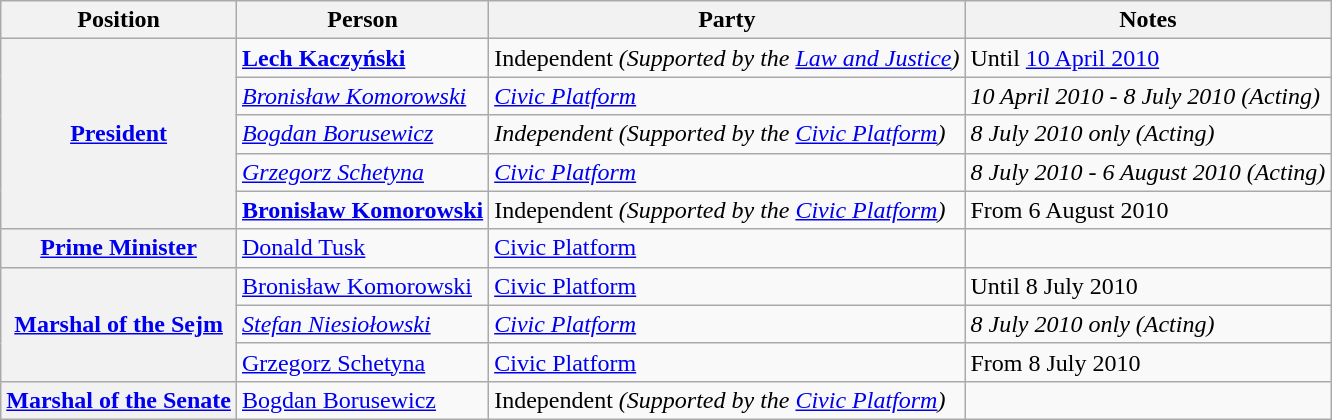<table class="wikitable">
<tr>
<th>Position</th>
<th>Person</th>
<th>Party</th>
<th>Notes</th>
</tr>
<tr>
<th rowspan=5><a href='#'>President</a></th>
<td><strong><a href='#'>Lech Kaczyński</a></strong></td>
<td>Independent <em>(Supported by the <a href='#'>Law and Justice</a>)</em></td>
<td>Until <a href='#'>10 April 2010</a></td>
</tr>
<tr>
<td><em><a href='#'>Bronisław Komorowski</a></em></td>
<td><em><a href='#'>Civic Platform</a></em></td>
<td><em>10 April 2010 - 8 July 2010 (Acting)</em></td>
</tr>
<tr>
<td><em><a href='#'>Bogdan Borusewicz</a></em></td>
<td><em>Independent (Supported by the <a href='#'>Civic Platform</a>)</em></td>
<td><em>8 July 2010 only (Acting)</em></td>
</tr>
<tr>
<td><em><a href='#'>Grzegorz Schetyna</a></em></td>
<td><em><a href='#'>Civic Platform</a></em></td>
<td><em>8 July 2010 - 6 August 2010 (Acting)</em></td>
</tr>
<tr>
<td><strong><a href='#'>Bronisław Komorowski</a></strong></td>
<td>Independent <em>(Supported by the <a href='#'>Civic Platform</a>)</em></td>
<td>From 6 August 2010</td>
</tr>
<tr>
<th><a href='#'>Prime Minister</a></th>
<td><a href='#'>Donald Tusk</a></td>
<td><a href='#'>Civic Platform</a></td>
<td></td>
</tr>
<tr>
<th rowspan=3><a href='#'>Marshal of the Sejm</a></th>
<td><a href='#'>Bronisław Komorowski</a></td>
<td><a href='#'>Civic Platform</a></td>
<td>Until 8 July 2010</td>
</tr>
<tr>
<td><em><a href='#'>Stefan Niesiołowski</a></em></td>
<td><em><a href='#'>Civic Platform</a></em></td>
<td><em>8 July 2010 only (Acting)</em></td>
</tr>
<tr>
<td><a href='#'>Grzegorz Schetyna</a></td>
<td><a href='#'>Civic Platform</a></td>
<td>From 8 July 2010</td>
</tr>
<tr>
<th><a href='#'>Marshal of the Senate</a></th>
<td><a href='#'>Bogdan Borusewicz</a></td>
<td>Independent <em>(Supported by the <a href='#'>Civic Platform</a>)</em></td>
<td></td>
</tr>
</table>
